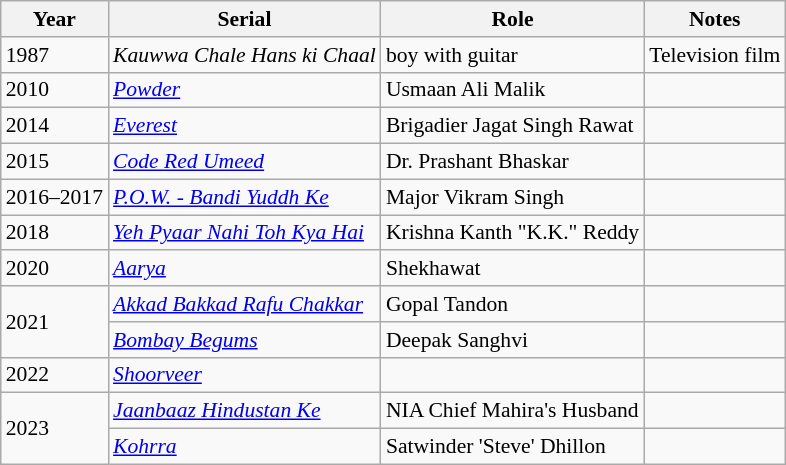<table class="wikitable" style="font-size: 90%;">
<tr>
<th>Year</th>
<th>Serial</th>
<th>Role</th>
<th>Notes</th>
</tr>
<tr>
<td>1987</td>
<td><em>Kauwwa Chale Hans ki Chaal</em></td>
<td>boy with guitar</td>
<td>Television film</td>
</tr>
<tr>
<td>2010</td>
<td><em><a href='#'>Powder</a></em></td>
<td>Usmaan Ali Malik</td>
<td></td>
</tr>
<tr>
<td>2014</td>
<td><em><a href='#'>Everest</a></em></td>
<td>Brigadier Jagat Singh Rawat</td>
<td></td>
</tr>
<tr>
<td>2015</td>
<td><em><a href='#'>Code Red Umeed</a></em></td>
<td>Dr. Prashant Bhaskar</td>
<td></td>
</tr>
<tr>
<td>2016–2017</td>
<td><em><a href='#'>P.O.W. - Bandi Yuddh Ke</a></em></td>
<td>Major Vikram Singh</td>
<td></td>
</tr>
<tr>
<td>2018</td>
<td><em><a href='#'>Yeh Pyaar Nahi Toh Kya Hai</a></em></td>
<td>Krishna Kanth "K.K." Reddy</td>
<td></td>
</tr>
<tr>
<td>2020</td>
<td><em><a href='#'>Aarya</a></em></td>
<td>Shekhawat</td>
<td></td>
</tr>
<tr>
<td rowspan="2">2021</td>
<td><em><a href='#'>Akkad Bakkad Rafu Chakkar</a></em></td>
<td>Gopal Tandon</td>
<td></td>
</tr>
<tr>
<td><em><a href='#'>Bombay Begums</a></em></td>
<td>Deepak Sanghvi</td>
<td></td>
</tr>
<tr>
<td>2022</td>
<td><em><a href='#'>Shoorveer</a></em></td>
<td></td>
<td></td>
</tr>
<tr>
<td rowspan="2">2023</td>
<td><em><a href='#'>Jaanbaaz Hindustan Ke</a></em></td>
<td>NIA Chief Mahira's Husband</td>
<td></td>
</tr>
<tr>
<td><em><a href='#'>Kohrra</a></em></td>
<td>Satwinder 'Steve' Dhillon</td>
<td></td>
</tr>
</table>
